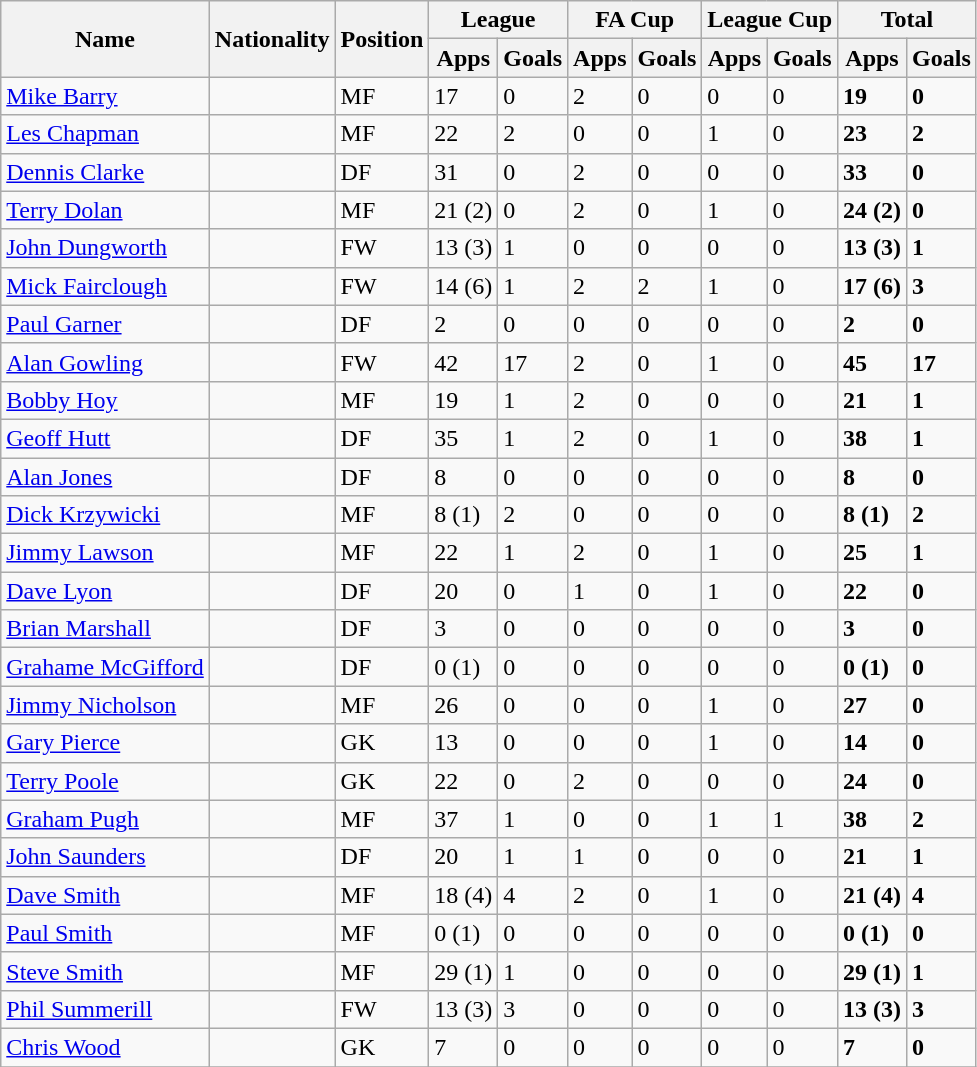<table class="wikitable sortable">
<tr>
<th scope=col rowspan=2>Name</th>
<th scope=col rowspan=2>Nationality</th>
<th scope=col rowspan=2>Position</th>
<th scope=col colspan=2>League</th>
<th scope=col colspan=2>FA Cup</th>
<th scope=col colspan=2>League Cup</th>
<th scope=col colspan=2>Total</th>
</tr>
<tr>
<th>Apps</th>
<th>Goals</th>
<th>Apps</th>
<th>Goals</th>
<th>Apps</th>
<th>Goals</th>
<th>Apps</th>
<th>Goals</th>
</tr>
<tr>
<td><a href='#'>Mike Barry</a></td>
<td></td>
<td>MF</td>
<td>17</td>
<td>0</td>
<td>2</td>
<td>0</td>
<td>0</td>
<td>0</td>
<td><strong>19</strong></td>
<td><strong>0</strong></td>
</tr>
<tr>
<td><a href='#'>Les Chapman</a></td>
<td></td>
<td>MF</td>
<td>22</td>
<td>2</td>
<td>0</td>
<td>0</td>
<td>1</td>
<td>0</td>
<td><strong>23</strong></td>
<td><strong>2</strong></td>
</tr>
<tr>
<td><a href='#'>Dennis Clarke</a></td>
<td></td>
<td>DF</td>
<td>31</td>
<td>0</td>
<td>2</td>
<td>0</td>
<td>0</td>
<td>0</td>
<td><strong>33</strong></td>
<td><strong>0</strong></td>
</tr>
<tr>
<td><a href='#'>Terry Dolan</a></td>
<td></td>
<td>MF</td>
<td>21 (2)</td>
<td>0</td>
<td>2</td>
<td>0</td>
<td>1</td>
<td>0</td>
<td><strong>24 (2)</strong></td>
<td><strong>0</strong></td>
</tr>
<tr>
<td><a href='#'>John Dungworth</a></td>
<td></td>
<td>FW</td>
<td>13 (3)</td>
<td>1</td>
<td>0</td>
<td>0</td>
<td>0</td>
<td>0</td>
<td><strong>13 (3)</strong></td>
<td><strong>1</strong></td>
</tr>
<tr>
<td><a href='#'>Mick Fairclough</a></td>
<td></td>
<td>FW</td>
<td>14 (6)</td>
<td>1</td>
<td>2</td>
<td>2</td>
<td>1</td>
<td>0</td>
<td><strong>17 (6)</strong></td>
<td><strong>3</strong></td>
</tr>
<tr>
<td><a href='#'>Paul Garner</a></td>
<td></td>
<td>DF</td>
<td>2</td>
<td>0</td>
<td>0</td>
<td>0</td>
<td>0</td>
<td>0</td>
<td><strong>2</strong></td>
<td><strong>0</strong></td>
</tr>
<tr>
<td><a href='#'>Alan Gowling</a></td>
<td></td>
<td>FW</td>
<td>42</td>
<td>17</td>
<td>2</td>
<td>0</td>
<td>1</td>
<td>0</td>
<td><strong>45</strong></td>
<td><strong>17</strong></td>
</tr>
<tr>
<td><a href='#'>Bobby Hoy</a></td>
<td></td>
<td>MF</td>
<td>19</td>
<td>1</td>
<td>2</td>
<td>0</td>
<td>0</td>
<td>0</td>
<td><strong>21</strong></td>
<td><strong>1</strong></td>
</tr>
<tr>
<td><a href='#'>Geoff Hutt</a></td>
<td></td>
<td>DF</td>
<td>35</td>
<td>1</td>
<td>2</td>
<td>0</td>
<td>1</td>
<td>0</td>
<td><strong>38</strong></td>
<td><strong>1</strong></td>
</tr>
<tr>
<td><a href='#'>Alan Jones</a></td>
<td></td>
<td>DF</td>
<td>8</td>
<td>0</td>
<td>0</td>
<td>0</td>
<td>0</td>
<td>0</td>
<td><strong>8</strong></td>
<td><strong>0</strong></td>
</tr>
<tr>
<td><a href='#'>Dick Krzywicki</a></td>
<td></td>
<td>MF</td>
<td>8 (1)</td>
<td>2</td>
<td>0</td>
<td>0</td>
<td>0</td>
<td>0</td>
<td><strong>8 (1)</strong></td>
<td><strong>2</strong></td>
</tr>
<tr>
<td><a href='#'>Jimmy Lawson</a></td>
<td></td>
<td>MF</td>
<td>22</td>
<td>1</td>
<td>2</td>
<td>0</td>
<td>1</td>
<td>0</td>
<td><strong>25</strong></td>
<td><strong>1</strong></td>
</tr>
<tr>
<td><a href='#'>Dave Lyon</a></td>
<td></td>
<td>DF</td>
<td>20</td>
<td>0</td>
<td>1</td>
<td>0</td>
<td>1</td>
<td>0</td>
<td><strong>22</strong></td>
<td><strong>0</strong></td>
</tr>
<tr>
<td><a href='#'>Brian Marshall</a></td>
<td></td>
<td>DF</td>
<td>3</td>
<td>0</td>
<td>0</td>
<td>0</td>
<td>0</td>
<td>0</td>
<td><strong>3</strong></td>
<td><strong>0</strong></td>
</tr>
<tr>
<td><a href='#'>Grahame McGifford</a></td>
<td></td>
<td>DF</td>
<td>0 (1)</td>
<td>0</td>
<td>0</td>
<td>0</td>
<td>0</td>
<td>0</td>
<td><strong>0 (1)</strong></td>
<td><strong>0</strong></td>
</tr>
<tr>
<td><a href='#'>Jimmy Nicholson</a></td>
<td></td>
<td>MF</td>
<td>26</td>
<td>0</td>
<td>0</td>
<td>0</td>
<td>1</td>
<td>0</td>
<td><strong>27</strong></td>
<td><strong>0</strong></td>
</tr>
<tr>
<td><a href='#'>Gary Pierce</a></td>
<td></td>
<td>GK</td>
<td>13</td>
<td>0</td>
<td>0</td>
<td>0</td>
<td>1</td>
<td>0</td>
<td><strong>14</strong></td>
<td><strong>0</strong></td>
</tr>
<tr>
<td><a href='#'>Terry Poole</a></td>
<td></td>
<td>GK</td>
<td>22</td>
<td>0</td>
<td>2</td>
<td>0</td>
<td>0</td>
<td>0</td>
<td><strong>24</strong></td>
<td><strong>0</strong></td>
</tr>
<tr>
<td><a href='#'>Graham Pugh</a></td>
<td></td>
<td>MF</td>
<td>37</td>
<td>1</td>
<td>0</td>
<td>0</td>
<td>1</td>
<td>1</td>
<td><strong>38</strong></td>
<td><strong>2</strong></td>
</tr>
<tr>
<td><a href='#'>John Saunders</a></td>
<td></td>
<td>DF</td>
<td>20</td>
<td>1</td>
<td>1</td>
<td>0</td>
<td>0</td>
<td>0</td>
<td><strong>21</strong></td>
<td><strong>1</strong></td>
</tr>
<tr>
<td><a href='#'>Dave Smith</a></td>
<td></td>
<td>MF</td>
<td>18 (4)</td>
<td>4</td>
<td>2</td>
<td>0</td>
<td>1</td>
<td>0</td>
<td><strong>21 (4)</strong></td>
<td><strong>4</strong></td>
</tr>
<tr>
<td><a href='#'>Paul Smith</a></td>
<td></td>
<td>MF</td>
<td>0 (1)</td>
<td>0</td>
<td>0</td>
<td>0</td>
<td>0</td>
<td>0</td>
<td><strong>0 (1)</strong></td>
<td><strong>0</strong></td>
</tr>
<tr>
<td><a href='#'>Steve Smith</a></td>
<td></td>
<td>MF</td>
<td>29 (1)</td>
<td>1</td>
<td>0</td>
<td>0</td>
<td>0</td>
<td>0</td>
<td><strong>29 (1)</strong></td>
<td><strong>1</strong></td>
</tr>
<tr>
<td><a href='#'>Phil Summerill</a></td>
<td></td>
<td>FW</td>
<td>13 (3)</td>
<td>3</td>
<td>0</td>
<td>0</td>
<td>0</td>
<td>0</td>
<td><strong>13 (3)</strong></td>
<td><strong>3</strong></td>
</tr>
<tr>
<td><a href='#'>Chris Wood</a></td>
<td></td>
<td>GK</td>
<td>7</td>
<td>0</td>
<td>0</td>
<td>0</td>
<td>0</td>
<td>0</td>
<td><strong>7</strong></td>
<td><strong>0</strong></td>
</tr>
<tr>
</tr>
</table>
